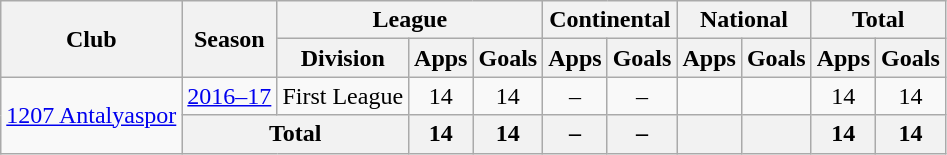<table class="wikitable" style="text-align: center;">
<tr>
<th rowspan=2>Club</th>
<th rowspan=2>Season</th>
<th colspan=3>League</th>
<th colspan=2>Continental</th>
<th colspan=2>National</th>
<th colspan=2>Total</th>
</tr>
<tr>
<th>Division</th>
<th>Apps</th>
<th>Goals</th>
<th>Apps</th>
<th>Goals</th>
<th>Apps</th>
<th>Goals</th>
<th>Apps</th>
<th>Goals</th>
</tr>
<tr>
<td rowspan=2><a href='#'>1207 Antalyaspor</a></td>
<td><a href='#'>2016–17</a></td>
<td>First League</td>
<td>14</td>
<td>14</td>
<td>–</td>
<td>–</td>
<td></td>
<td></td>
<td>14</td>
<td>14</td>
</tr>
<tr>
<th colspan=2>Total</th>
<th>14</th>
<th>14</th>
<th>–</th>
<th>–</th>
<th></th>
<th></th>
<th>14</th>
<th>14</th>
</tr>
</table>
